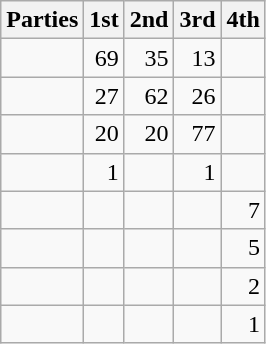<table class="wikitable" style="text-align:right;">
<tr>
<th style="text-align:left;">Parties</th>
<th>1st</th>
<th>2nd</th>
<th>3rd</th>
<th>4th</th>
</tr>
<tr>
<td style="text-align:left;"></td>
<td>69</td>
<td>35</td>
<td>13</td>
<td></td>
</tr>
<tr>
<td style="text-align:left;"></td>
<td>27</td>
<td>62</td>
<td>26</td>
<td></td>
</tr>
<tr>
<td style="text-align:left;"></td>
<td>20</td>
<td>20</td>
<td>77</td>
<td></td>
</tr>
<tr>
<td style="text-align:left;"></td>
<td>1</td>
<td></td>
<td>1</td>
<td></td>
</tr>
<tr>
<td style="text-align:left;"></td>
<td></td>
<td></td>
<td></td>
<td>7</td>
</tr>
<tr>
<td style="text-align:left;"></td>
<td></td>
<td></td>
<td></td>
<td>5</td>
</tr>
<tr>
<td style="text-align:left;"></td>
<td></td>
<td></td>
<td></td>
<td>2</td>
</tr>
<tr>
<td style="text-align:left;"></td>
<td></td>
<td></td>
<td></td>
<td>1</td>
</tr>
</table>
